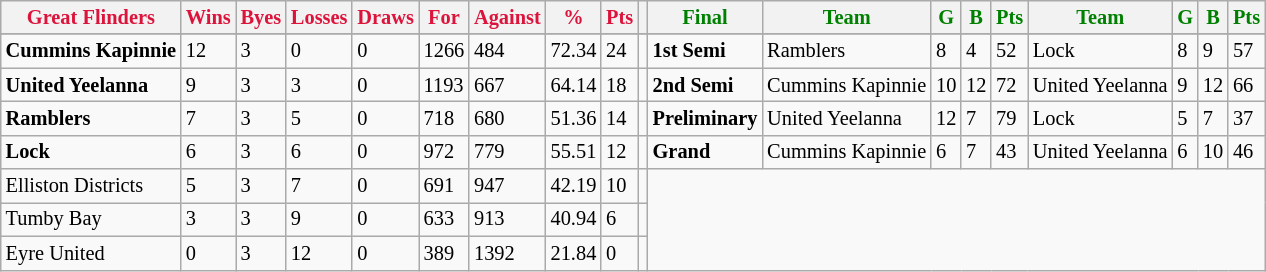<table style="font-size: 85%; text-align: left;" class="wikitable">
<tr>
<th style="color:crimson">Great Flinders</th>
<th style="color:crimson">Wins</th>
<th style="color:crimson">Byes</th>
<th style="color:crimson">Losses</th>
<th style="color:crimson">Draws</th>
<th style="color:crimson">For</th>
<th style="color:crimson">Against</th>
<th style="color:crimson">%</th>
<th style="color:crimson">Pts</th>
<th></th>
<th style="color:green">Final</th>
<th style="color:green">Team</th>
<th style="color:green">G</th>
<th style="color:green">B</th>
<th style="color:green">Pts</th>
<th style="color:green">Team</th>
<th style="color:green">G</th>
<th style="color:green">B</th>
<th style="color:green">Pts</th>
</tr>
<tr>
</tr>
<tr>
</tr>
<tr>
<td><strong>	Cummins Kapinnie	</strong></td>
<td>12</td>
<td>3</td>
<td>0</td>
<td>0</td>
<td>1266</td>
<td>484</td>
<td>72.34</td>
<td>24</td>
<td></td>
<td><strong>1st Semi</strong></td>
<td>Ramblers</td>
<td>8</td>
<td>4</td>
<td>52</td>
<td>Lock</td>
<td>8</td>
<td>9</td>
<td>57</td>
</tr>
<tr>
<td><strong>	United Yeelanna	</strong></td>
<td>9</td>
<td>3</td>
<td>3</td>
<td>0</td>
<td>1193</td>
<td>667</td>
<td>64.14</td>
<td>18</td>
<td></td>
<td><strong>2nd Semi</strong></td>
<td>Cummins Kapinnie</td>
<td>10</td>
<td>12</td>
<td>72</td>
<td>United Yeelanna</td>
<td>9</td>
<td>12</td>
<td>66</td>
</tr>
<tr>
<td><strong>	Ramblers	</strong></td>
<td>7</td>
<td>3</td>
<td>5</td>
<td>0</td>
<td>718</td>
<td>680</td>
<td>51.36</td>
<td>14</td>
<td></td>
<td><strong>Preliminary</strong></td>
<td>United Yeelanna</td>
<td>12</td>
<td>7</td>
<td>79</td>
<td>Lock</td>
<td>5</td>
<td>7</td>
<td>37</td>
</tr>
<tr>
<td><strong>	Lock	</strong></td>
<td>6</td>
<td>3</td>
<td>6</td>
<td>0</td>
<td>972</td>
<td>779</td>
<td>55.51</td>
<td>12</td>
<td></td>
<td><strong>Grand</strong></td>
<td>Cummins Kapinnie</td>
<td>6</td>
<td>7</td>
<td>43</td>
<td>United Yeelanna</td>
<td>6</td>
<td>10</td>
<td>46</td>
</tr>
<tr>
<td>Elliston Districts</td>
<td>5</td>
<td>3</td>
<td>7</td>
<td>0</td>
<td>691</td>
<td>947</td>
<td>42.19</td>
<td>10</td>
<td></td>
</tr>
<tr>
<td>Tumby Bay</td>
<td>3</td>
<td>3</td>
<td>9</td>
<td>0</td>
<td>633</td>
<td>913</td>
<td>40.94</td>
<td>6</td>
<td></td>
</tr>
<tr>
<td>Eyre United</td>
<td>0</td>
<td>3</td>
<td>12</td>
<td>0</td>
<td>389</td>
<td>1392</td>
<td>21.84</td>
<td>0</td>
<td></td>
</tr>
</table>
